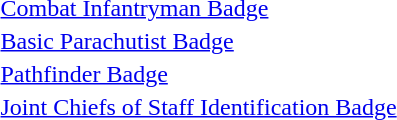<table>
<tr>
<td> <a href='#'>Combat Infantryman Badge</a></td>
</tr>
<tr>
<td> <a href='#'>Basic Parachutist Badge</a></td>
</tr>
<tr>
<td> <a href='#'>Pathfinder Badge</a></td>
</tr>
<tr>
<td> <a href='#'>Joint Chiefs of Staff Identification Badge</a></td>
</tr>
</table>
